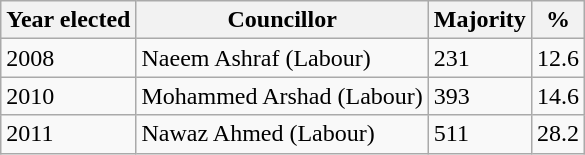<table class="wikitable">
<tr>
<th>Year elected</th>
<th>Councillor</th>
<th>Majority</th>
<th>%</th>
</tr>
<tr>
<td>2008</td>
<td>Naeem Ashraf (Labour)</td>
<td>231</td>
<td>12.6</td>
</tr>
<tr>
<td>2010</td>
<td>Mohammed Arshad (Labour)</td>
<td>393</td>
<td>14.6</td>
</tr>
<tr>
<td>2011</td>
<td>Nawaz Ahmed (Labour)</td>
<td>511</td>
<td>28.2</td>
</tr>
</table>
